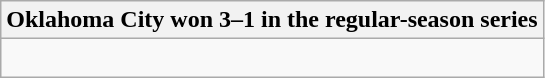<table class="wikitable collapsible collapsed">
<tr>
<th>Oklahoma City won 3–1 in the regular-season series</th>
</tr>
<tr>
<td><br>


</td>
</tr>
</table>
